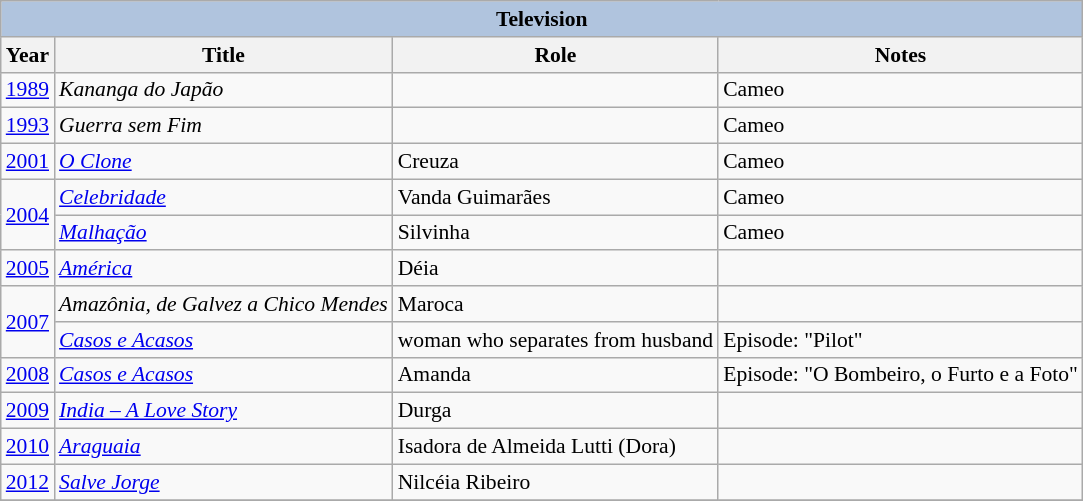<table class="wikitable" style="font-size: 90%;">
<tr>
<th colspan="4" style="background: LightSteelBlue;">Television</th>
</tr>
<tr>
<th>Year</th>
<th>Title</th>
<th>Role</th>
<th>Notes</th>
</tr>
<tr>
<td><a href='#'>1989</a></td>
<td><em>Kananga do Japão</em></td>
<td></td>
<td>Cameo</td>
</tr>
<tr>
<td><a href='#'>1993</a></td>
<td><em>Guerra sem Fim</em></td>
<td></td>
<td>Cameo</td>
</tr>
<tr>
<td><a href='#'>2001</a></td>
<td><em><a href='#'>O Clone</a></em></td>
<td>Creuza</td>
<td>Cameo</td>
</tr>
<tr>
<td rowspan="2"><a href='#'>2004</a></td>
<td><em><a href='#'>Celebridade</a></em></td>
<td>Vanda Guimarães</td>
<td>Cameo</td>
</tr>
<tr>
<td><em><a href='#'>Malhação</a></em></td>
<td>Silvinha</td>
<td>Cameo</td>
</tr>
<tr>
<td><a href='#'>2005</a></td>
<td><em><a href='#'>América</a></em></td>
<td>Déia</td>
<td></td>
</tr>
<tr>
<td rowspan="2"><a href='#'>2007</a></td>
<td><em>Amazônia, de Galvez a Chico Mendes</em></td>
<td>Maroca</td>
<td></td>
</tr>
<tr>
<td><em><a href='#'>Casos e Acasos</a></em></td>
<td>woman who separates from husband</td>
<td>Episode: "Pilot"</td>
</tr>
<tr>
<td><a href='#'>2008</a></td>
<td><em><a href='#'>Casos e Acasos</a></em></td>
<td>Amanda</td>
<td>Episode: "O Bombeiro, o Furto e a Foto"</td>
</tr>
<tr>
<td><a href='#'>2009</a></td>
<td><em><a href='#'>India – A Love Story</a></em></td>
<td>Durga</td>
<td></td>
</tr>
<tr>
<td><a href='#'>2010</a></td>
<td><em><a href='#'>Araguaia</a></em></td>
<td>Isadora de Almeida Lutti (Dora)</td>
<td></td>
</tr>
<tr>
<td><a href='#'>2012</a></td>
<td><em><a href='#'>Salve Jorge</a></em></td>
<td>Nilcéia Ribeiro</td>
<td></td>
</tr>
<tr>
</tr>
</table>
